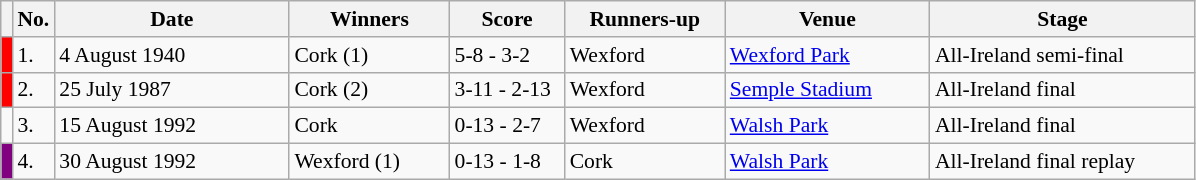<table class="wikitable" style="font-size:90%">
<tr>
<th width=1></th>
<th width=5>No.</th>
<th width=150>Date</th>
<th width=100>Winners</th>
<th width=70>Score</th>
<th width=100>Runners-up</th>
<th width=130>Venue</th>
<th width=170>Stage</th>
</tr>
<tr>
<td style="background-color:#FF0000"></td>
<td>1.</td>
<td>4 August 1940</td>
<td>Cork (1)</td>
<td>5-8 - 3-2</td>
<td>Wexford</td>
<td><a href='#'>Wexford Park</a></td>
<td>All-Ireland semi-final</td>
</tr>
<tr>
<td style="background-color:#FF0000"></td>
<td>2.</td>
<td>25 July 1987</td>
<td>Cork (2)</td>
<td>3-11 - 2-13</td>
<td>Wexford</td>
<td><a href='#'>Semple Stadium</a></td>
<td>All-Ireland final</td>
</tr>
<tr>
<td></td>
<td>3.</td>
<td>15 August 1992</td>
<td>Cork</td>
<td>0-13 - 2-7</td>
<td>Wexford</td>
<td><a href='#'>Walsh Park</a></td>
<td>All-Ireland final</td>
</tr>
<tr>
<td style="background-color:#800080"></td>
<td>4.</td>
<td>30 August 1992</td>
<td>Wexford (1)</td>
<td>0-13 - 1-8</td>
<td>Cork</td>
<td><a href='#'>Walsh Park</a></td>
<td>All-Ireland final replay</td>
</tr>
</table>
